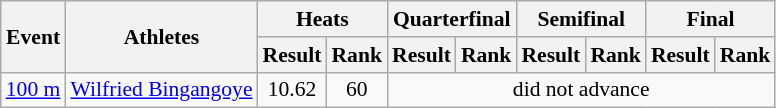<table class="wikitable" border="1" style="font-size:90%">
<tr>
<th rowspan="2">Event</th>
<th rowspan="2">Athletes</th>
<th colspan="2">Heats</th>
<th colspan="2">Quarterfinal</th>
<th colspan="2">Semifinal</th>
<th colspan="2">Final</th>
</tr>
<tr>
<th>Result</th>
<th>Rank</th>
<th>Result</th>
<th>Rank</th>
<th>Result</th>
<th>Rank</th>
<th>Result</th>
<th>Rank</th>
</tr>
<tr>
<td><a href='#'>100 m</a></td>
<td><a href='#'>Wilfried Bingangoye</a></td>
<td align=center>10.62</td>
<td align=center>60</td>
<td align=center colspan=6>did not advance</td>
</tr>
</table>
